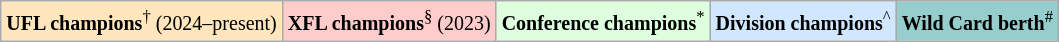<table class="wikitable">
<tr>
<td bgcolor="#ffe6bd"><small><strong>UFL champions</strong><sup>†</sup> (2024–present)</small></td>
<td bgcolor="#ffcccc"><small><strong>XFL champions</strong><sup>§</sup> (2023)</small></td>
<td bgcolor="#ddffdd"><small><strong>Conference champions</strong><sup>*</sup></small></td>
<td bgcolor="#d0e7ff"><small><strong>Division champions</strong><sup>^</sup></small></td>
<td bgcolor="#96cdcd"><small><strong>Wild Card berth</strong><sup>#</sup></small></td>
</tr>
</table>
